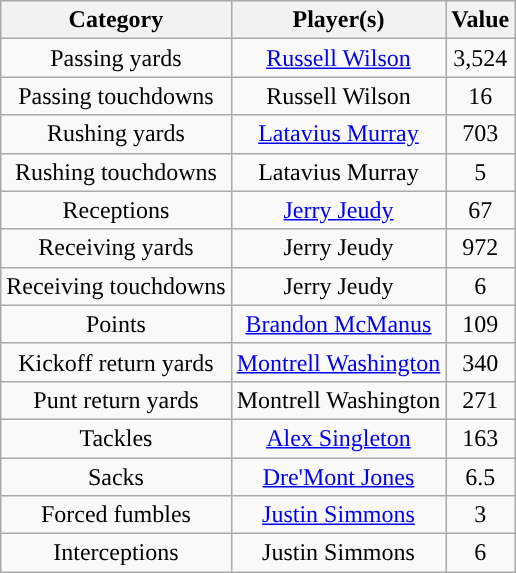<table class="wikitable" style="text-align:center">
<tr>
<th>Category</th>
<th>Player(s)</th>
<th>Value</th>
</tr>
<tr>
<td>Passing yards</td>
<td><a href='#'>Russell Wilson</a></td>
<td>3,524</td>
</tr>
<tr>
<td>Passing touchdowns</td>
<td>Russell Wilson</td>
<td>16</td>
</tr>
<tr>
<td>Rushing yards</td>
<td><a href='#'>Latavius Murray</a></td>
<td>703</td>
</tr>
<tr>
<td>Rushing touchdowns</td>
<td>Latavius Murray</td>
<td>5</td>
</tr>
<tr>
<td>Receptions</td>
<td><a href='#'>Jerry Jeudy</a></td>
<td>67</td>
</tr>
<tr>
<td>Receiving yards</td>
<td>Jerry Jeudy</td>
<td>972</td>
</tr>
<tr>
<td>Receiving touchdowns</td>
<td>Jerry Jeudy</td>
<td>6</td>
</tr>
<tr>
<td>Points</td>
<td><a href='#'>Brandon McManus</a></td>
<td>109</td>
</tr>
<tr>
<td>Kickoff return yards</td>
<td><a href='#'>Montrell Washington</a></td>
<td>340</td>
</tr>
<tr>
<td>Punt return yards</td>
<td>Montrell Washington</td>
<td>271</td>
</tr>
<tr>
<td>Tackles</td>
<td><a href='#'>Alex Singleton</a></td>
<td>163</td>
</tr>
<tr>
<td>Sacks</td>
<td><a href='#'>Dre'Mont Jones</a></td>
<td>6.5</td>
</tr>
<tr>
<td>Forced fumbles</td>
<td><a href='#'>Justin Simmons</a></td>
<td>3</td>
</tr>
<tr>
<td>Interceptions</td>
<td>Justin Simmons</td>
<td>6</td>
</tr>
</table>
